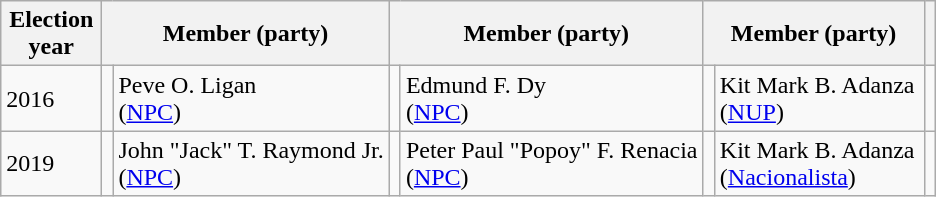<table class=wikitable>
<tr>
<th width=60px>Election<br>year</th>
<th colspan=2 width=140px>Member (party)</th>
<th colspan=2 width=140px>Member (party)</th>
<th colspan=2 width=140px>Member (party)</th>
<th !></th>
</tr>
<tr>
<td>2016</td>
<td bgcolor=></td>
<td>Peve O. Ligan<br>(<a href='#'>NPC</a>)</td>
<td bgcolor=></td>
<td>Edmund F. Dy<br>(<a href='#'>NPC</a>)</td>
<td bgcolor=></td>
<td>Kit Mark B. Adanza<br>(<a href='#'>NUP</a>)</td>
<td></td>
</tr>
<tr>
<td>2019</td>
<td bgcolor=></td>
<td>John "Jack" T. Raymond Jr.<br>(<a href='#'>NPC</a>)</td>
<td bgcolor=></td>
<td>Peter Paul "Popoy" F. Renacia<br>(<a href='#'>NPC</a>)</td>
<td bgcolor=></td>
<td>Kit Mark B. Adanza<br>(<a href='#'>Nacionalista</a>)</td>
</tr>
</table>
